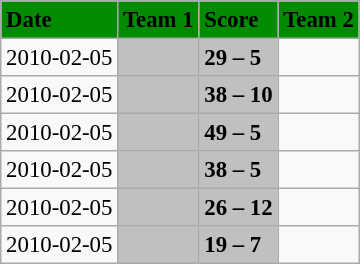<table class="wikitable" style="margin:0.5em auto; font-size:95%">
<tr bgcolor="#008B00">
<td><strong>Date</strong></td>
<td><strong>Team 1</strong></td>
<td><strong>Score</strong></td>
<td><strong>Team 2</strong></td>
</tr>
<tr>
<td>2010-02-05</td>
<td bgcolor="silver"><strong></strong></td>
<td bgcolor="silver"><strong>29 – 5</strong></td>
<td></td>
</tr>
<tr>
<td>2010-02-05</td>
<td bgcolor="silver"><strong></strong></td>
<td bgcolor="silver"><strong>38 – 10</strong></td>
<td></td>
</tr>
<tr>
<td>2010-02-05</td>
<td bgcolor="silver"><strong></strong></td>
<td bgcolor="silver"><strong>49 – 5</strong></td>
<td></td>
</tr>
<tr>
<td>2010-02-05</td>
<td bgcolor="silver"><strong></strong></td>
<td bgcolor="silver"><strong>38 – 5</strong></td>
<td></td>
</tr>
<tr>
<td>2010-02-05</td>
<td bgcolor="silver"><strong></strong></td>
<td bgcolor="silver"><strong>26 – 12</strong></td>
<td></td>
</tr>
<tr>
<td>2010-02-05</td>
<td bgcolor="silver"><strong></strong></td>
<td bgcolor="silver"><strong>19 – 7</strong></td>
<td></td>
</tr>
</table>
